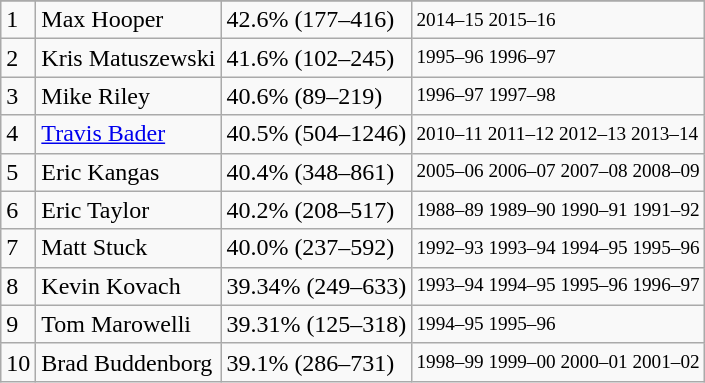<table class="wikitable">
<tr>
</tr>
<tr>
<td>1</td>
<td>Max Hooper</td>
<td>42.6% (177–416)</td>
<td style="font-size:80%;">2014–15 2015–16</td>
</tr>
<tr>
<td>2</td>
<td>Kris Matuszewski</td>
<td>41.6% (102–245)</td>
<td style="font-size:80%;">1995–96 1996–97</td>
</tr>
<tr>
<td>3</td>
<td>Mike Riley</td>
<td>40.6% (89–219)</td>
<td style="font-size:80%;">1996–97 1997–98</td>
</tr>
<tr>
<td>4</td>
<td><a href='#'>Travis Bader</a></td>
<td>40.5% (504–1246)</td>
<td style="font-size:80%;">2010–11 2011–12 2012–13 2013–14</td>
</tr>
<tr>
<td>5</td>
<td>Eric Kangas</td>
<td>40.4% (348–861)</td>
<td style="font-size:80%;">2005–06 2006–07 2007–08 2008–09</td>
</tr>
<tr>
<td>6</td>
<td>Eric Taylor</td>
<td>40.2% (208–517)</td>
<td style="font-size:80%;">1988–89 1989–90 1990–91 1991–92</td>
</tr>
<tr>
<td>7</td>
<td>Matt Stuck</td>
<td>40.0% (237–592)</td>
<td style="font-size:80%;">1992–93 1993–94 1994–95 1995–96</td>
</tr>
<tr>
<td>8</td>
<td>Kevin Kovach</td>
<td>39.34% (249–633)</td>
<td style="font-size:80%;">1993–94 1994–95 1995–96 1996–97</td>
</tr>
<tr>
<td>9</td>
<td>Tom Marowelli</td>
<td>39.31% (125–318)</td>
<td style="font-size:80%;">1994–95 1995–96</td>
</tr>
<tr>
<td>10</td>
<td>Brad Buddenborg</td>
<td>39.1% (286–731)</td>
<td style="font-size:80%;">1998–99 1999–00 2000–01 2001–02</td>
</tr>
</table>
